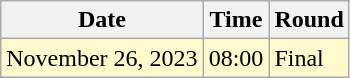<table class="wikitable">
<tr>
<th>Date</th>
<th>Time</th>
<th>Round</th>
</tr>
<tr style=background:lemonchiffon>
<td>November 26, 2023</td>
<td>08:00</td>
<td>Final</td>
</tr>
</table>
